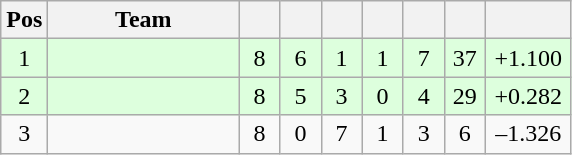<table class="wikitable" style="text-align:center">
<tr>
<th>Pos</th>
<th width="120">Team</th>
<th width="20"></th>
<th width="20"></th>
<th width="20"></th>
<th width="20"></th>
<th width="20"></th>
<th width="20"></th>
<th width="50"><a href='#'></a></th>
</tr>
<tr bgcolor="#ddffdd">
<td>1</td>
<td align="left"></td>
<td>8</td>
<td>6</td>
<td>1</td>
<td>1</td>
<td>7</td>
<td>37</td>
<td>+1.100</td>
</tr>
<tr bgcolor="#ddffdd">
<td>2</td>
<td align="left"></td>
<td>8</td>
<td>5</td>
<td>3</td>
<td>0</td>
<td>4</td>
<td>29</td>
<td>+0.282</td>
</tr>
<tr>
<td>3</td>
<td align="left"></td>
<td>8</td>
<td>0</td>
<td>7</td>
<td>1</td>
<td>3</td>
<td>6</td>
<td>–1.326</td>
</tr>
</table>
